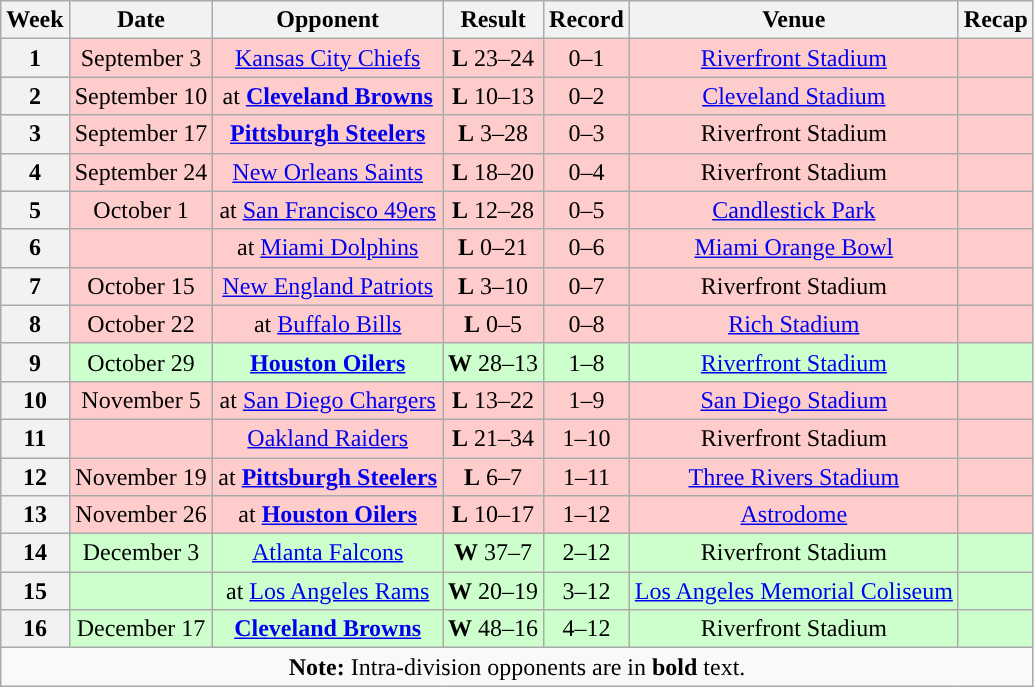<table class="wikitable" style="text-align:center">
<tr>
<th>Week</th>
<th>Date</th>
<th>Opponent</th>
<th>Result</th>
<th>Record</th>
<th>Venue</th>
<th>Recap</th>
</tr>
<tr style="background:#fcc">
<th>1</th>
<td>September 3</td>
<td><a href='#'>Kansas City Chiefs</a></td>
<td><strong>L</strong> 23–24</td>
<td>0–1</td>
<td><a href='#'>Riverfront Stadium</a></td>
<td></td>
</tr>
<tr style="background:#fcc">
<th>2</th>
<td>September 10</td>
<td>at <strong><a href='#'>Cleveland Browns</a></strong></td>
<td><strong>L</strong> 10–13 </td>
<td>0–2</td>
<td><a href='#'>Cleveland Stadium</a></td>
<td></td>
</tr>
<tr style="background:#fcc">
<th>3</th>
<td>September 17</td>
<td><strong><a href='#'>Pittsburgh Steelers</a></strong></td>
<td><strong>L</strong> 3–28</td>
<td>0–3</td>
<td>Riverfront Stadium</td>
<td></td>
</tr>
<tr style="background:#fcc">
<th>4</th>
<td>September 24</td>
<td><a href='#'>New Orleans Saints</a></td>
<td><strong>L</strong> 18–20</td>
<td>0–4</td>
<td>Riverfront Stadium</td>
<td></td>
</tr>
<tr style="background:#fcc">
<th>5</th>
<td>October 1</td>
<td>at <a href='#'>San Francisco 49ers</a></td>
<td><strong>L</strong> 12–28</td>
<td>0–5</td>
<td><a href='#'>Candlestick Park</a></td>
<td></td>
</tr>
<tr style="background:#fcc">
<th>6</th>
<td></td>
<td>at <a href='#'>Miami Dolphins</a></td>
<td><strong>L</strong>  0–21</td>
<td>0–6</td>
<td><a href='#'>Miami Orange Bowl</a></td>
<td></td>
</tr>
<tr style="background:#fcc">
<th>7</th>
<td>October 15</td>
<td><a href='#'>New England Patriots</a></td>
<td><strong>L</strong> 3–10</td>
<td>0–7</td>
<td>Riverfront Stadium</td>
<td></td>
</tr>
<tr style="background:#fcc">
<th>8</th>
<td>October 22</td>
<td>at <a href='#'>Buffalo Bills</a></td>
<td><strong>L</strong>  0–5</td>
<td>0–8</td>
<td><a href='#'>Rich Stadium</a></td>
<td></td>
</tr>
<tr style="background:#cfc">
<th>9</th>
<td>October 29</td>
<td><strong><a href='#'>Houston Oilers</a></strong></td>
<td><strong>W</strong>  28–13</td>
<td>1–8</td>
<td><a href='#'>Riverfront Stadium</a></td>
<td></td>
</tr>
<tr style="background:#fcc">
<th>10</th>
<td>November 5</td>
<td>at <a href='#'>San Diego Chargers</a></td>
<td><strong>L</strong> 13–22</td>
<td>1–9</td>
<td><a href='#'>San Diego Stadium</a></td>
<td></td>
</tr>
<tr style="background:#fcc">
<th>11</th>
<td></td>
<td><a href='#'>Oakland Raiders</a></td>
<td><strong>L</strong> 21–34</td>
<td>1–10</td>
<td>Riverfront Stadium</td>
<td></td>
</tr>
<tr style="background:#fcc">
<th>12</th>
<td>November 19</td>
<td>at <strong><a href='#'>Pittsburgh Steelers</a></strong></td>
<td><strong>L</strong> 6–7</td>
<td>1–11</td>
<td><a href='#'>Three Rivers Stadium</a></td>
<td></td>
</tr>
<tr style="background:#fcc">
<th>13</th>
<td>November 26</td>
<td>at <strong><a href='#'>Houston Oilers</a></strong></td>
<td><strong>L</strong> 10–17</td>
<td>1–12</td>
<td><a href='#'>Astrodome</a></td>
<td></td>
</tr>
<tr style="background:#cfc">
<th>14</th>
<td>December 3</td>
<td><a href='#'>Atlanta Falcons</a></td>
<td><strong>W</strong> 37–7</td>
<td>2–12</td>
<td>Riverfront Stadium</td>
<td></td>
</tr>
<tr style="background:#cfc">
<th>15</th>
<td></td>
<td>at <a href='#'>Los Angeles Rams</a></td>
<td><strong>W</strong> 20–19</td>
<td>3–12</td>
<td><a href='#'>Los Angeles Memorial Coliseum</a></td>
<td></td>
</tr>
<tr style="background:#cfc">
<th>16</th>
<td>December 17</td>
<td><strong><a href='#'>Cleveland Browns</a></strong></td>
<td><strong>W</strong> 48–16</td>
<td>4–12</td>
<td>Riverfront Stadium</td>
<td></td>
</tr>
<tr>
<td colspan="8"><strong>Note:</strong> Intra-division opponents are in <strong>bold</strong> text.</td>
</tr>
</table>
